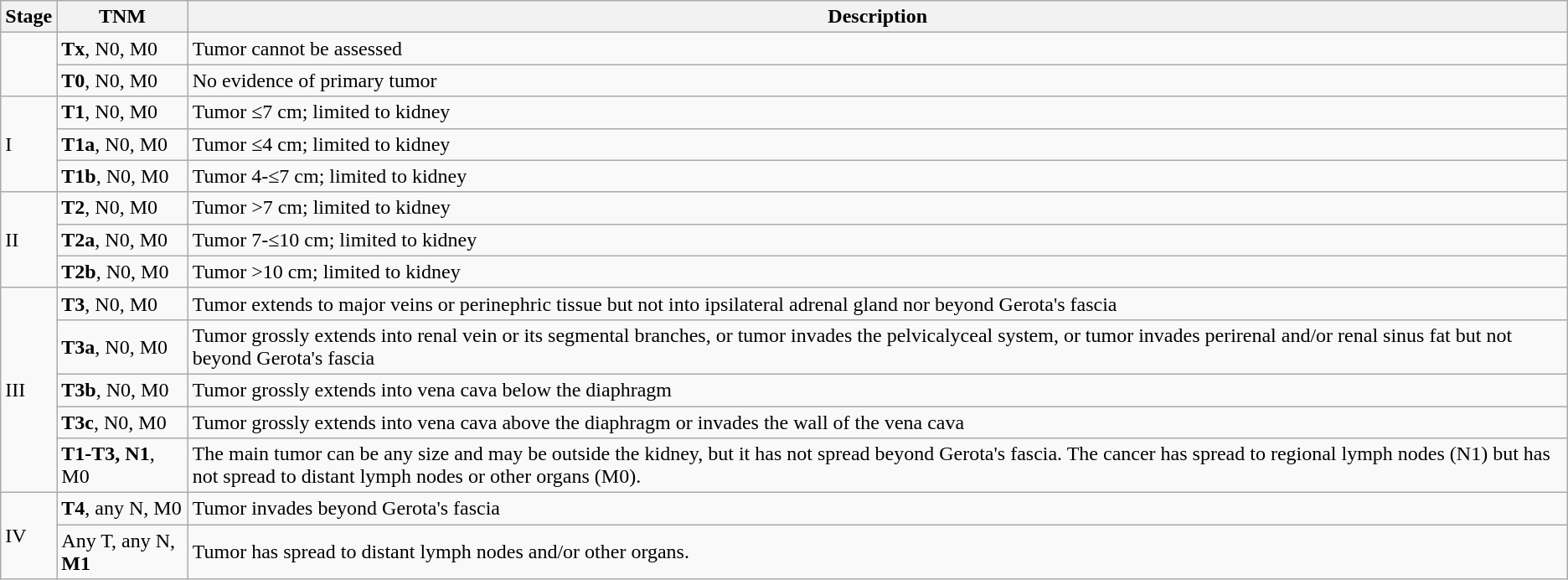<table class="wikitable">
<tr>
<th>Stage</th>
<th>TNM</th>
<th>Description</th>
</tr>
<tr>
<td rowspan=2></td>
<td><strong>Tx</strong>, N0, M0</td>
<td>Tumor cannot be assessed</td>
</tr>
<tr>
<td><strong>T0</strong>, N0, M0</td>
<td>No evidence of primary tumor</td>
</tr>
<tr>
<td rowspan=3>I</td>
<td><strong>T1</strong>, N0, M0</td>
<td>Tumor ≤7 cm; limited to kidney</td>
</tr>
<tr>
<td><strong>T1a</strong>, N0, M0</td>
<td>Tumor ≤4 cm; limited to kidney</td>
</tr>
<tr>
<td><strong>T1b</strong>, N0, M0</td>
<td>Tumor 4-≤7 cm; limited to kidney</td>
</tr>
<tr>
<td rowspan=3>II</td>
<td><strong>T2</strong>, N0, M0</td>
<td>Tumor >7 cm; limited to kidney</td>
</tr>
<tr>
<td><strong>T2a</strong>, N0, M0</td>
<td>Tumor 7-≤10 cm; limited to kidney</td>
</tr>
<tr>
<td><strong>T2b</strong>, N0, M0</td>
<td>Tumor >10 cm; limited to kidney</td>
</tr>
<tr>
<td rowspan=5>III</td>
<td><strong>T3</strong>, N0, M0</td>
<td>Tumor extends to major veins or perinephric tissue but not into ipsilateral adrenal gland nor beyond Gerota's fascia</td>
</tr>
<tr>
<td><strong>T3a</strong>, N0, M0</td>
<td>Tumor grossly extends into renal vein or its segmental branches, or tumor invades the pelvicalyceal system, or tumor invades perirenal and/or renal sinus fat but not beyond Gerota's fascia</td>
</tr>
<tr>
<td><strong>T3b</strong>, N0, M0</td>
<td>Tumor grossly extends into vena cava below the diaphragm</td>
</tr>
<tr>
<td><strong>T3c</strong>, N0, M0</td>
<td>Tumor grossly extends into vena cava above the diaphragm or invades the wall of the vena cava</td>
</tr>
<tr>
<td><strong>T1-T3, N1</strong>, M0</td>
<td>The main tumor can be any size and may be outside the kidney, but it has not spread beyond Gerota's fascia. The cancer has spread to regional lymph nodes (N1) but has not spread to distant lymph nodes or other organs (M0).</td>
</tr>
<tr>
<td rowspan=2>IV</td>
<td><strong>T4</strong>, any N, M0</td>
<td>Tumor invades beyond Gerota's fascia</td>
</tr>
<tr>
<td>Any T, any N, <strong>M1</strong></td>
<td>Tumor has spread to distant lymph nodes and/or other organs.</td>
</tr>
</table>
